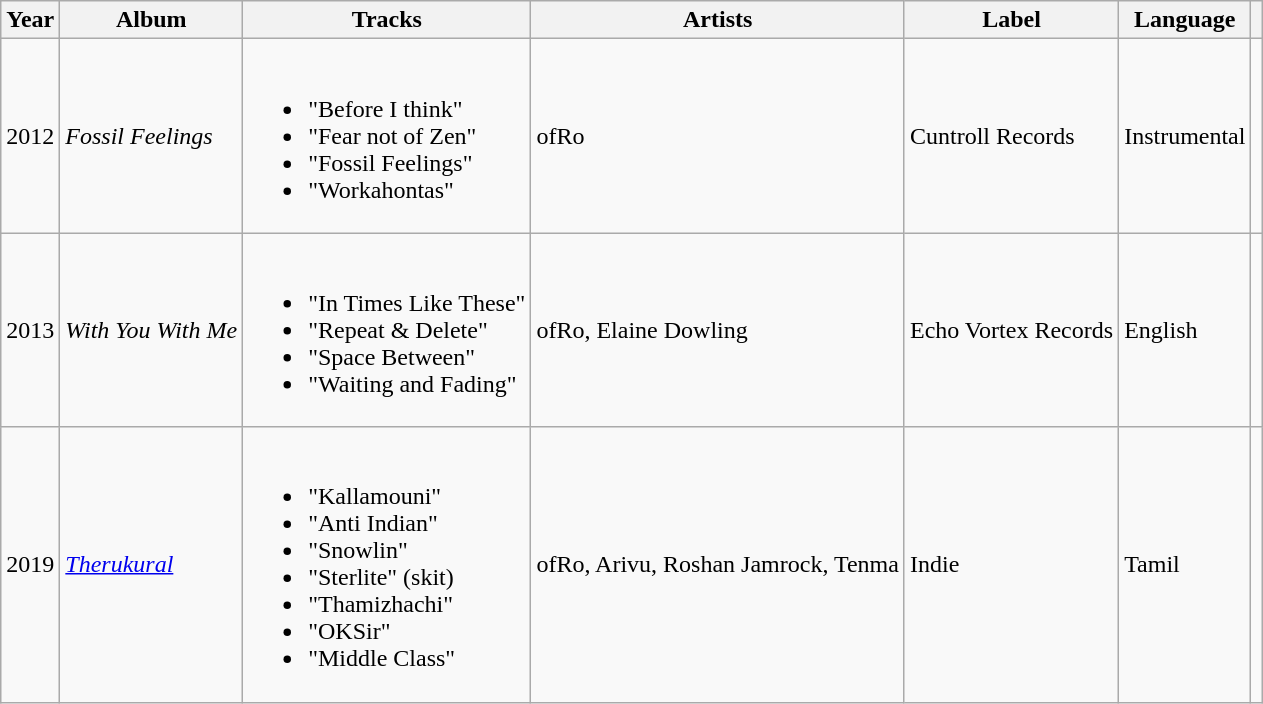<table class="wikitable sortable">
<tr>
<th>Year</th>
<th>Album</th>
<th>Tracks</th>
<th>Artists</th>
<th>Label</th>
<th>Language</th>
<th class="unsortable"></th>
</tr>
<tr>
<td>2012</td>
<td><em>Fossil Feelings</em></td>
<td><br><ul><li>"Before I think"</li><li>"Fear not of Zen"</li><li>"Fossil Feelings"</li><li>"Workahontas"</li></ul></td>
<td>ofRo</td>
<td>Cuntroll Records</td>
<td>Instrumental</td>
<td></td>
</tr>
<tr>
<td>2013</td>
<td><em>With You With Me</em></td>
<td><br><ul><li>"In Times Like These"</li><li>"Repeat & Delete"</li><li>"Space Between"</li><li>"Waiting and Fading"</li></ul></td>
<td>ofRo, Elaine Dowling</td>
<td>Echo Vortex Records</td>
<td>English</td>
<td></td>
</tr>
<tr>
<td>2019</td>
<td><em><a href='#'>Therukural</a></em></td>
<td><br><ul><li>"Kallamouni"</li><li>"Anti Indian"</li><li>"Snowlin"</li><li>"Sterlite" (skit)</li><li>"Thamizhachi"</li><li>"OKSir"</li><li>"Middle Class"</li></ul></td>
<td>ofRo, Arivu, Roshan Jamrock, Tenma</td>
<td>Indie</td>
<td>Tamil</td>
<td></td>
</tr>
</table>
